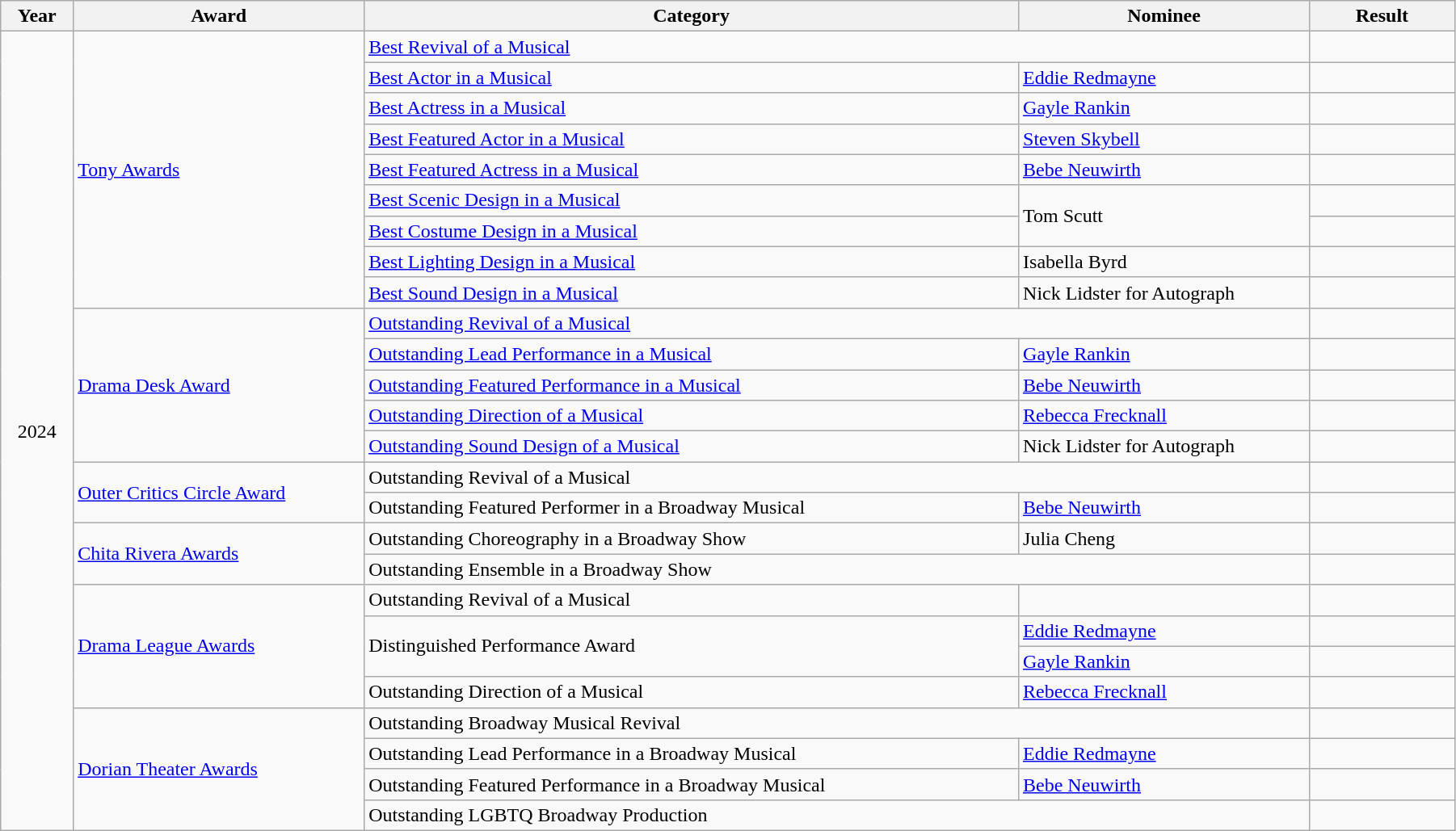<table class="wikitable" style="width:95%;">
<tr>
<th style="width:5%;">Year</th>
<th style="width:20%;">Award</th>
<th style="width:45%;">Category</th>
<th style="width:20%;">Nominee</th>
<th style="width:10%;">Result</th>
</tr>
<tr>
<td rowspan="26" style="text-align:center;">2024</td>
<td rowspan="9"><a href='#'>Tony Awards</a></td>
<td colspan="2"><a href='#'>Best Revival of a Musical</a></td>
<td></td>
</tr>
<tr>
<td><a href='#'>Best Actor in a Musical</a></td>
<td><a href='#'>Eddie Redmayne</a></td>
<td></td>
</tr>
<tr>
<td><a href='#'>Best Actress in a Musical</a></td>
<td><a href='#'>Gayle Rankin</a></td>
<td></td>
</tr>
<tr>
<td><a href='#'>Best Featured Actor in a Musical</a></td>
<td><a href='#'>Steven Skybell</a></td>
<td></td>
</tr>
<tr>
<td><a href='#'>Best Featured Actress in a Musical</a></td>
<td><a href='#'>Bebe Neuwirth</a></td>
<td></td>
</tr>
<tr>
<td><a href='#'>Best Scenic Design in a Musical</a></td>
<td rowspan="2">Tom Scutt</td>
<td></td>
</tr>
<tr>
<td><a href='#'>Best Costume Design in a Musical</a></td>
<td></td>
</tr>
<tr>
<td><a href='#'>Best Lighting Design in a Musical</a></td>
<td>Isabella Byrd</td>
<td></td>
</tr>
<tr>
<td><a href='#'>Best Sound Design in a Musical</a></td>
<td>Nick Lidster for Autograph</td>
<td></td>
</tr>
<tr>
<td rowspan="5"><a href='#'>Drama Desk Award</a></td>
<td colspan="2"><a href='#'>Outstanding Revival of a Musical</a></td>
<td></td>
</tr>
<tr>
<td><a href='#'>Outstanding Lead Performance in a Musical</a></td>
<td><a href='#'>Gayle Rankin</a></td>
<td></td>
</tr>
<tr>
<td><a href='#'>Outstanding Featured Performance in a Musical</a></td>
<td><a href='#'>Bebe Neuwirth</a></td>
<td></td>
</tr>
<tr>
<td><a href='#'>Outstanding Direction of a Musical</a></td>
<td><a href='#'>Rebecca Frecknall</a></td>
<td></td>
</tr>
<tr>
<td><a href='#'>Outstanding Sound Design of a Musical</a></td>
<td>Nick Lidster for Autograph</td>
<td></td>
</tr>
<tr>
<td rowspan="2"><a href='#'>Outer Critics Circle Award</a></td>
<td colspan="2">Outstanding Revival of a Musical</td>
<td></td>
</tr>
<tr>
<td>Outstanding Featured Performer in a Broadway Musical</td>
<td><a href='#'>Bebe Neuwirth</a></td>
<td></td>
</tr>
<tr>
<td rowspan="2"><a href='#'>Chita Rivera Awards</a></td>
<td>Outstanding Choreography in a Broadway Show</td>
<td>Julia Cheng</td>
<td></td>
</tr>
<tr>
<td colspan="2">Outstanding Ensemble in a Broadway Show</td>
<td></td>
</tr>
<tr>
<td rowspan="4"><a href='#'>Drama League Awards</a></td>
<td>Outstanding Revival of a Musical</td>
<td></td>
<td></td>
</tr>
<tr>
<td rowspan="2">Distinguished Performance Award</td>
<td><a href='#'>Eddie Redmayne</a></td>
<td></td>
</tr>
<tr>
<td><a href='#'>Gayle Rankin</a></td>
<td></td>
</tr>
<tr>
<td>Outstanding Direction of a Musical</td>
<td><a href='#'>Rebecca Frecknall</a></td>
<td></td>
</tr>
<tr>
<td rowspan="4"><a href='#'>Dorian Theater Awards</a></td>
<td colspan="2">Outstanding Broadway Musical Revival</td>
<td></td>
</tr>
<tr>
<td>Outstanding Lead Performance in a Broadway Musical</td>
<td><a href='#'>Eddie Redmayne</a></td>
<td></td>
</tr>
<tr>
<td>Outstanding Featured Performance in a Broadway Musical</td>
<td><a href='#'>Bebe Neuwirth</a></td>
<td></td>
</tr>
<tr>
<td colspan="2">Outstanding LGBTQ Broadway Production</td>
<td></td>
</tr>
</table>
